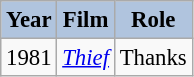<table class="wikitable" style="font-size:95%;">
<tr>
<th style="background:#B0C4DE;">Year</th>
<th style="background:#B0C4DE;">Film</th>
<th style="background:#B0C4DE;">Role</th>
</tr>
<tr>
<td>1981</td>
<td><em><a href='#'>Thief</a></em></td>
<td>Thanks</td>
</tr>
</table>
